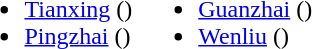<table>
<tr>
<td valign="top"><br><ul><li><a href='#'>Tianxing</a> ()</li><li><a href='#'>Pingzhai</a> ()</li></ul></td>
<td valign="top"><br><ul><li><a href='#'>Guanzhai</a> ()</li><li><a href='#'>Wenliu</a> ()</li></ul></td>
</tr>
</table>
